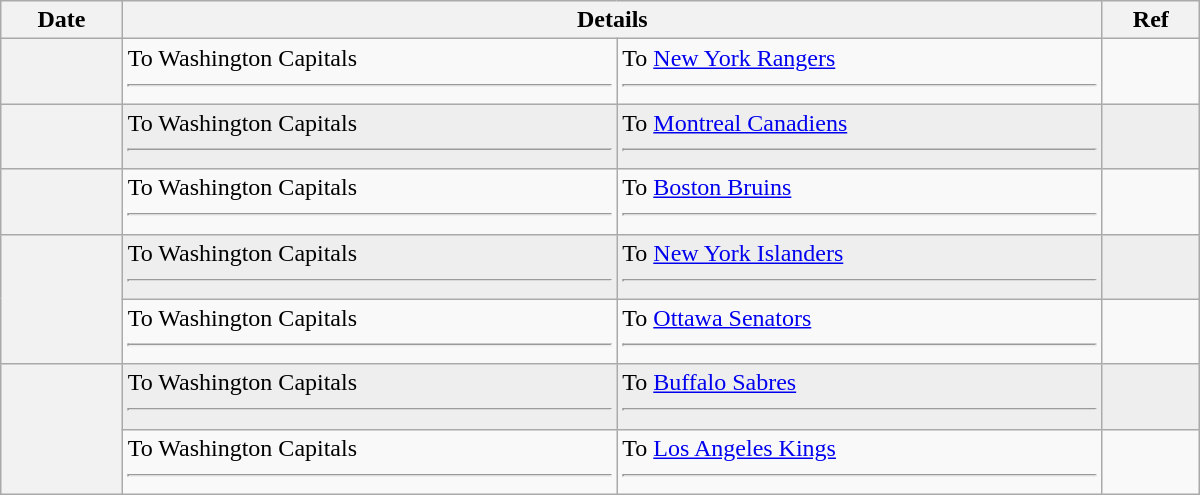<table class="wikitable plainrowheaders" style="width: 50em;">
<tr>
<th scope="col">Date</th>
<th scope="col" colspan="2">Details</th>
<th scope="col">Ref</th>
</tr>
<tr>
<th scope="row"></th>
<td valign="top">To Washington Capitals <hr></td>
<td valign="top">To <a href='#'>New York Rangers</a> <hr></td>
<td></td>
</tr>
<tr bgcolor="#eeeeee">
<th scope="row"></th>
<td valign="top">To Washington Capitals <hr></td>
<td valign="top">To <a href='#'>Montreal Canadiens</a> <hr></td>
<td></td>
</tr>
<tr>
<th scope="row"></th>
<td valign="top">To Washington Capitals <hr></td>
<td valign="top">To <a href='#'>Boston Bruins</a> <hr></td>
<td></td>
</tr>
<tr bgcolor="#eeeeee">
<th scope="row" rowspan=2></th>
<td valign="top">To Washington Capitals <hr></td>
<td valign="top">To <a href='#'>New York Islanders</a> <hr></td>
<td></td>
</tr>
<tr>
<td valign="top">To Washington Capitals <hr> </td>
<td valign="top">To <a href='#'>Ottawa Senators</a> <hr> </td>
<td></td>
</tr>
<tr bgcolor="#eeeeee">
<th scope="row" rowspan=2></th>
<td valign="top">To Washington Capitals <hr></td>
<td valign="top">To <a href='#'>Buffalo Sabres</a> <hr></td>
<td></td>
</tr>
<tr>
<td valign="top">To Washington Capitals<hr></td>
<td valign="top">To <a href='#'>Los Angeles Kings</a><hr></td>
<td></td>
</tr>
</table>
